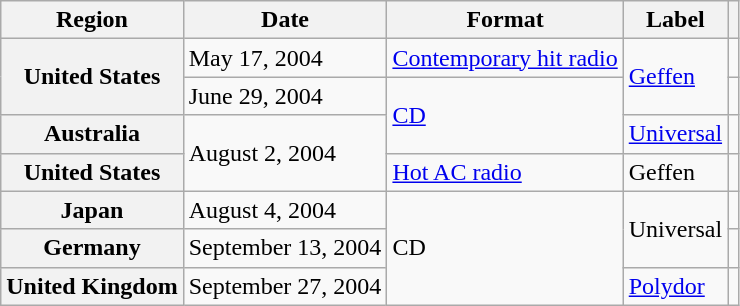<table class="wikitable plainrowheaders">
<tr>
<th scope="col">Region</th>
<th scope="col">Date</th>
<th scope="col">Format</th>
<th scope="col">Label</th>
<th scope="col"></th>
</tr>
<tr>
<th scope="row" rowspan="2">United States</th>
<td>May 17, 2004</td>
<td><a href='#'>Contemporary hit radio</a></td>
<td rowspan="2"><a href='#'>Geffen</a></td>
<td></td>
</tr>
<tr>
<td>June 29, 2004</td>
<td rowspan="2"><a href='#'>CD</a></td>
<td></td>
</tr>
<tr>
<th scope="row">Australia</th>
<td rowspan="2">August 2, 2004</td>
<td><a href='#'>Universal</a></td>
<td></td>
</tr>
<tr>
<th scope="row">United States</th>
<td><a href='#'>Hot AC radio</a></td>
<td>Geffen</td>
<td></td>
</tr>
<tr>
<th scope="row">Japan</th>
<td>August 4, 2004</td>
<td rowspan="3">CD</td>
<td rowspan="2">Universal</td>
<td></td>
</tr>
<tr>
<th scope="row">Germany</th>
<td>September 13, 2004</td>
<td></td>
</tr>
<tr>
<th scope="row">United Kingdom</th>
<td>September 27, 2004</td>
<td><a href='#'>Polydor</a></td>
<td></td>
</tr>
</table>
